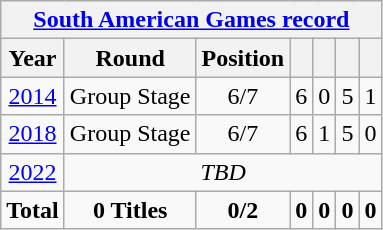<table class="wikitable" style="text-align: center;">
<tr>
<th colspan=10><a href='#'>South American Games record</a></th>
</tr>
<tr>
<th>Year</th>
<th>Round</th>
<th>Position</th>
<th></th>
<th></th>
<th></th>
<th></th>
</tr>
<tr>
<td> <a href='#'>2014</a></td>
<td>Group Stage</td>
<td>6/7</td>
<td>6</td>
<td>0</td>
<td>5</td>
<td>1</td>
</tr>
<tr>
<td> <a href='#'>2018</a></td>
<td>Group Stage</td>
<td>6/7</td>
<td>6</td>
<td>1</td>
<td>5</td>
<td>0</td>
</tr>
<tr>
<td> <a href='#'>2022</a></td>
<td colspan="6" rowspan=1><em>TBD</em></td>
</tr>
<tr>
<td colspan=1><strong>Total</strong></td>
<td><strong>0 Titles</strong></td>
<td><strong>0/2</strong></td>
<td><strong>0</strong></td>
<td><strong>0</strong></td>
<td><strong>0</strong></td>
<td><strong>0</strong></td>
</tr>
</table>
